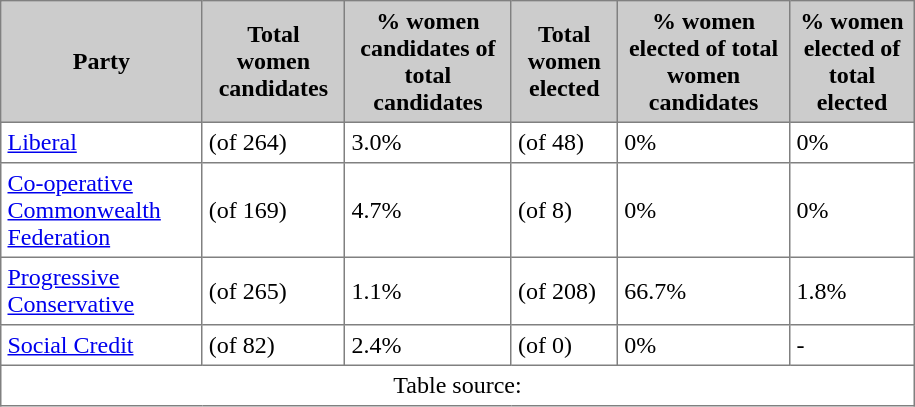<table border="1" cellpadding="4" width="610" cellspacing="0" style="border-collapse: collapse" class="sortable">
<tr bgcolor="CCCCCC">
<th>Party</th>
<th>Total women candidates</th>
<th>% women candidates of total candidates</th>
<th>Total women elected</th>
<th>% women elected of total women candidates</th>
<th>% women elected of total elected</th>
</tr>
<tr>
<td><a href='#'>Liberal</a></td>
<td> (of 264)</td>
<td>3.0%</td>
<td> (of 48)</td>
<td>0%</td>
<td>0%</td>
</tr>
<tr>
<td><a href='#'>Co-operative Commonwealth Federation</a></td>
<td> (of 169)</td>
<td>4.7%</td>
<td> (of 8)</td>
<td>0%</td>
<td>0%</td>
</tr>
<tr>
<td><a href='#'>Progressive Conservative</a></td>
<td> (of 265)</td>
<td>1.1%</td>
<td> (of 208)</td>
<td>66.7%</td>
<td>1.8%</td>
</tr>
<tr>
<td><a href='#'>Social Credit</a></td>
<td> (of 82)</td>
<td>2.4%</td>
<td> (of 0)</td>
<td>0%</td>
<td>-</td>
</tr>
<tr class="sortbottom">
<td colspan="6" align="center">Table source:</td>
</tr>
</table>
